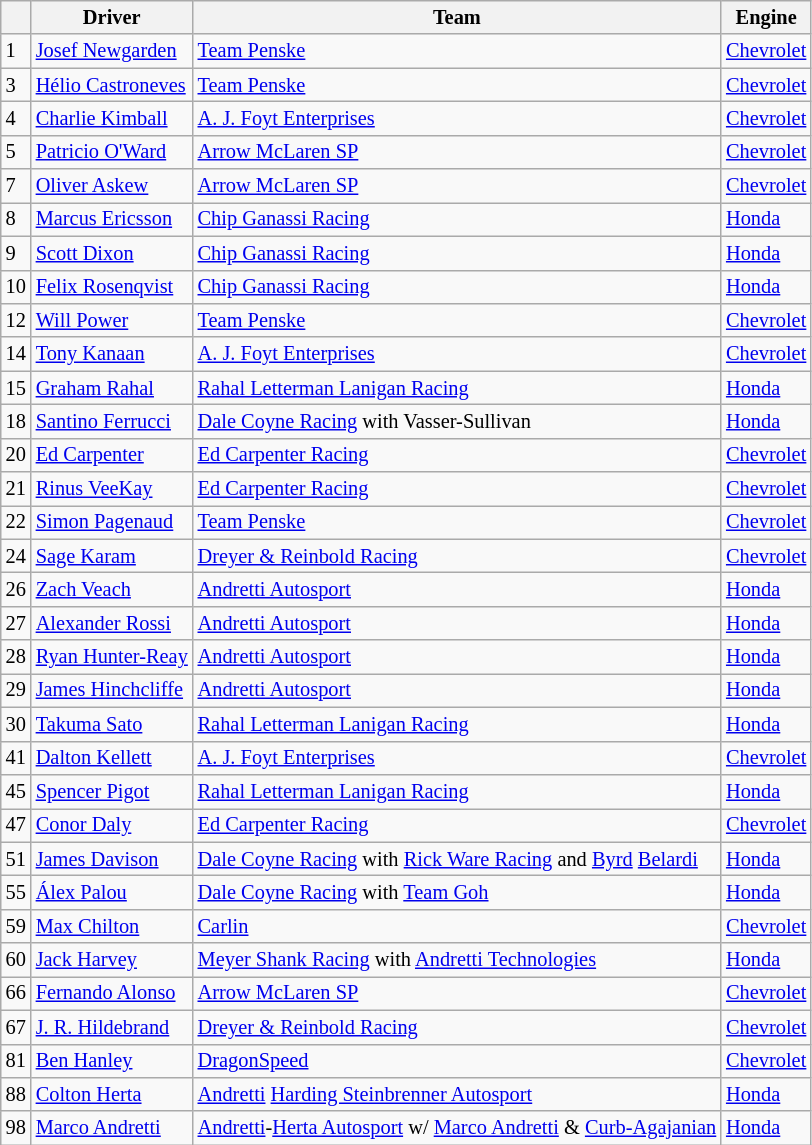<table class="wikitable" style="font-size: 85%;">
<tr>
<th align=center></th>
<th>Driver</th>
<th>Team</th>
<th>Engine</th>
</tr>
<tr>
<td>1</td>
<td> <a href='#'>Josef Newgarden</a></td>
<td><a href='#'>Team Penske</a></td>
<td><a href='#'>Chevrolet</a></td>
</tr>
<tr>
<td>3</td>
<td> <a href='#'>Hélio Castroneves</a> </td>
<td><a href='#'>Team Penske</a></td>
<td><a href='#'>Chevrolet</a></td>
</tr>
<tr>
<td>4</td>
<td> <a href='#'>Charlie Kimball</a></td>
<td><a href='#'>A. J. Foyt Enterprises</a></td>
<td><a href='#'>Chevrolet</a></td>
</tr>
<tr>
<td>5</td>
<td> <a href='#'>Patricio O'Ward</a> </td>
<td><a href='#'>Arrow McLaren SP</a></td>
<td><a href='#'>Chevrolet</a></td>
</tr>
<tr>
<td>7</td>
<td> <a href='#'>Oliver Askew</a> </td>
<td><a href='#'>Arrow McLaren SP</a></td>
<td><a href='#'>Chevrolet</a></td>
</tr>
<tr>
<td>8</td>
<td> <a href='#'>Marcus Ericsson</a></td>
<td><a href='#'>Chip Ganassi Racing</a></td>
<td><a href='#'>Honda</a></td>
</tr>
<tr>
<td>9</td>
<td> <a href='#'>Scott Dixon</a> </td>
<td><a href='#'>Chip Ganassi Racing</a></td>
<td><a href='#'>Honda</a></td>
</tr>
<tr>
<td>10</td>
<td> <a href='#'>Felix Rosenqvist</a></td>
<td><a href='#'>Chip Ganassi Racing</a></td>
<td><a href='#'>Honda</a></td>
</tr>
<tr>
<td>12</td>
<td> <a href='#'>Will Power</a> </td>
<td><a href='#'>Team Penske</a></td>
<td><a href='#'>Chevrolet</a></td>
</tr>
<tr>
<td>14</td>
<td> <a href='#'>Tony Kanaan</a> </td>
<td><a href='#'>A. J. Foyt Enterprises</a></td>
<td><a href='#'>Chevrolet</a></td>
</tr>
<tr>
<td>15</td>
<td> <a href='#'>Graham Rahal</a></td>
<td><a href='#'>Rahal Letterman Lanigan Racing</a></td>
<td><a href='#'>Honda</a></td>
</tr>
<tr>
<td>18</td>
<td> <a href='#'>Santino Ferrucci</a></td>
<td><a href='#'>Dale Coyne Racing</a> with Vasser-Sullivan</td>
<td><a href='#'>Honda</a></td>
</tr>
<tr>
<td>20</td>
<td> <a href='#'>Ed Carpenter</a></td>
<td><a href='#'>Ed Carpenter Racing</a></td>
<td><a href='#'>Chevrolet</a></td>
</tr>
<tr>
<td>21</td>
<td> <a href='#'>Rinus VeeKay</a> </td>
<td><a href='#'>Ed Carpenter Racing</a></td>
<td><a href='#'>Chevrolet</a></td>
</tr>
<tr>
<td>22</td>
<td> <a href='#'>Simon Pagenaud</a> </td>
<td><a href='#'>Team Penske</a></td>
<td><a href='#'>Chevrolet</a></td>
</tr>
<tr>
<td>24</td>
<td> <a href='#'>Sage Karam</a></td>
<td><a href='#'>Dreyer & Reinbold Racing</a></td>
<td><a href='#'>Chevrolet</a></td>
</tr>
<tr>
<td>26</td>
<td> <a href='#'>Zach Veach</a></td>
<td><a href='#'>Andretti Autosport</a></td>
<td><a href='#'>Honda</a></td>
</tr>
<tr>
<td>27</td>
<td> <a href='#'>Alexander Rossi</a> </td>
<td><a href='#'>Andretti Autosport</a></td>
<td><a href='#'>Honda</a></td>
</tr>
<tr>
<td>28</td>
<td> <a href='#'>Ryan Hunter-Reay</a> </td>
<td><a href='#'>Andretti Autosport</a></td>
<td><a href='#'>Honda</a></td>
</tr>
<tr>
<td>29</td>
<td> <a href='#'>James Hinchcliffe</a></td>
<td><a href='#'>Andretti Autosport</a></td>
<td><a href='#'>Honda</a></td>
</tr>
<tr>
<td>30</td>
<td> <a href='#'>Takuma Sato</a> </td>
<td><a href='#'>Rahal Letterman Lanigan Racing</a></td>
<td><a href='#'>Honda</a></td>
</tr>
<tr>
<td>41</td>
<td> <a href='#'>Dalton Kellett</a> </td>
<td><a href='#'>A. J. Foyt Enterprises</a></td>
<td><a href='#'>Chevrolet</a></td>
</tr>
<tr>
<td>45</td>
<td> <a href='#'>Spencer Pigot</a></td>
<td><a href='#'>Rahal Letterman Lanigan Racing</a></td>
<td><a href='#'>Honda</a></td>
</tr>
<tr>
<td>47</td>
<td> <a href='#'>Conor Daly</a></td>
<td><a href='#'>Ed Carpenter Racing</a></td>
<td><a href='#'>Chevrolet</a></td>
</tr>
<tr>
<td>51</td>
<td> <a href='#'>James Davison</a></td>
<td><a href='#'>Dale Coyne Racing</a> with <a href='#'>Rick Ware Racing</a> and <a href='#'>Byrd</a> <a href='#'>Belardi</a></td>
<td><a href='#'>Honda</a></td>
</tr>
<tr>
<td>55</td>
<td> <a href='#'>Álex Palou</a> </td>
<td><a href='#'>Dale Coyne Racing</a> with <a href='#'>Team Goh</a></td>
<td><a href='#'>Honda</a></td>
</tr>
<tr>
<td>59</td>
<td> <a href='#'>Max Chilton</a></td>
<td><a href='#'>Carlin</a></td>
<td><a href='#'>Chevrolet</a></td>
</tr>
<tr>
<td>60</td>
<td> <a href='#'>Jack Harvey</a></td>
<td><a href='#'>Meyer Shank Racing</a> with <a href='#'>Andretti Technologies</a></td>
<td><a href='#'>Honda</a></td>
</tr>
<tr>
<td>66</td>
<td> <a href='#'>Fernando Alonso</a></td>
<td><a href='#'>Arrow McLaren SP</a></td>
<td><a href='#'>Chevrolet</a></td>
</tr>
<tr>
<td>67</td>
<td> <a href='#'>J. R. Hildebrand</a></td>
<td><a href='#'>Dreyer & Reinbold Racing</a></td>
<td><a href='#'>Chevrolet</a></td>
</tr>
<tr>
<td>81</td>
<td> <a href='#'>Ben Hanley</a></td>
<td><a href='#'>DragonSpeed</a></td>
<td><a href='#'>Chevrolet</a></td>
</tr>
<tr>
<td>88</td>
<td> <a href='#'>Colton Herta</a></td>
<td><a href='#'>Andretti</a> <a href='#'>Harding Steinbrenner Autosport</a></td>
<td><a href='#'>Honda</a></td>
</tr>
<tr>
<td>98</td>
<td> <a href='#'>Marco Andretti</a></td>
<td><a href='#'>Andretti</a>-<a href='#'>Herta Autosport</a> w/ <a href='#'>Marco Andretti</a> & <a href='#'>Curb-Agajanian</a></td>
<td><a href='#'>Honda</a></td>
</tr>
</table>
